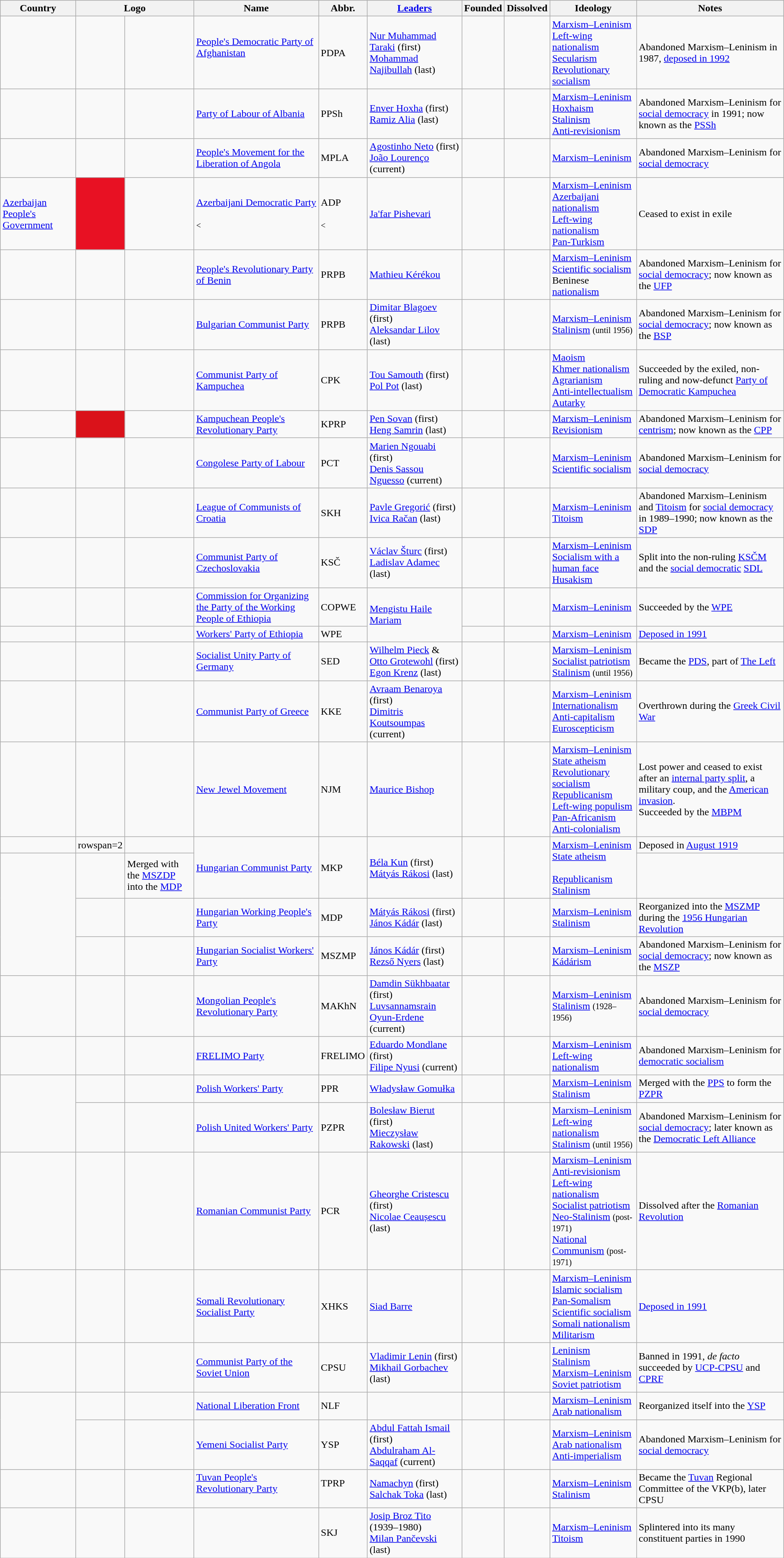<table class="wikitable sortable">
<tr>
<th>Country</th>
<th colspan=2>Logo</th>
<th>Name</th>
<th>Abbr.</th>
<th><a href='#'>Leaders</a></th>
<th>Founded</th>
<th>Dissolved</th>
<th>Ideology</th>
<th>Notes</th>
</tr>
<tr>
<td><br></td>
<td></td>
<td></td>
<td><a href='#'>People's Democratic Party of Afghanistan</a><br><small><br></small></td>
<td>PDPA</td>
<td><a href='#'>Nur Muhammad Taraki</a> (first)<br><a href='#'>Mohammad Najibullah</a> (last)</td>
<td></td>
<td></td>
<td><a href='#'>Marxism–Leninism</a><br><a href='#'>Left-wing nationalism</a><br><a href='#'>Secularism</a><br><a href='#'>Revolutionary socialism</a></td>
<td>Abandoned Marxism–Leninism in 1987, <a href='#'>deposed in 1992</a></td>
</tr>
<tr>
<td><br></td>
<td></td>
<td></td>
<td><a href='#'>Party of Labour of Albania</a><br><small></small></td>
<td>PPSh</td>
<td><a href='#'>Enver Hoxha</a> (first)<br><a href='#'>Ramiz Alia</a> (last)</td>
<td></td>
<td></td>
<td><a href='#'>Marxism–Leninism</a><br><a href='#'>Hoxhaism</a><br><a href='#'>Stalinism</a><br><a href='#'>Anti-revisionism</a></td>
<td>Abandoned Marxism–Leninism for <a href='#'>social democracy</a> in 1991; now known as the <a href='#'>PSSh</a></td>
</tr>
<tr>
<td><br></td>
<td></td>
<td></td>
<td><a href='#'>People's Movement for the Liberation of Angola</a><br><small></small></td>
<td>MPLA</td>
<td><a href='#'>Agostinho Neto</a> (first)<br><a href='#'>João Lourenço</a> (current)</td>
<td></td>
<td></td>
<td><a href='#'>Marxism–Leninism</a></td>
<td>Abandoned Marxism–Leninism for <a href='#'>social democracy</a></td>
</tr>
<tr>
<td> <a href='#'>Azerbaijan People's Government</a><br></td>
<td style="background-color: #E81123"></td>
<td></td>
<td><a href='#'>Azerbaijani Democratic Party</a><br><small><br><</small></td>
<td>ADP<br><small><br><</small></td>
<td><a href='#'>Ja'far Pishevari</a></td>
<td></td>
<td></td>
<td><a href='#'>Marxism–Leninism</a><br><a href='#'>Azerbaijani nationalism</a><br><a href='#'>Left-wing nationalism</a><br><a href='#'>Pan-Turkism</a></td>
<td>Ceased to exist in exile</td>
</tr>
<tr>
<td><br></td>
<td></td>
<td></td>
<td><a href='#'>People's Revolutionary Party of Benin</a><br><small></small></td>
<td>PRPB</td>
<td><a href='#'>Mathieu Kérékou</a></td>
<td></td>
<td></td>
<td><a href='#'>Marxism–Leninism</a><br><a href='#'>Scientific socialism</a><br>Beninese <a href='#'>nationalism</a></td>
<td>Abandoned Marxism–Leninism for <a href='#'>social democracy</a>; now known as the <a href='#'>UFP</a></td>
</tr>
<tr>
<td><br></td>
<td></td>
<td></td>
<td><a href='#'>Bulgarian Communist Party</a><br><small></small></td>
<td>PRPB<br><small></small></td>
<td><a href='#'>Dimitar Blagoev</a> (first)<br><a href='#'>Aleksandar Lilov</a> (last)</td>
<td></td>
<td></td>
<td><a href='#'>Marxism–Leninism</a><br><a href='#'>Stalinism</a> <small>(until 1956)</small></td>
<td>Abandoned Marxism–Leninism for <a href='#'>social democracy</a>; now known as the <a href='#'>BSP</a></td>
</tr>
<tr>
<td><br></td>
<td></td>
<td></td>
<td><a href='#'>Communist Party of Kampuchea</a><br><small></small></td>
<td>CPK<br><small></small></td>
<td><a href='#'>Tou Samouth</a> (first)<br><a href='#'>Pol Pot</a> (last)</td>
<td></td>
<td></td>
<td><a href='#'>Maoism</a><br><a href='#'>Khmer nationalism</a><br><a href='#'>Agrarianism</a><br><a href='#'>Anti-intellectualism</a><br><a href='#'>Autarky</a></td>
<td>Succeeded by the exiled, non-ruling and now-defunct <a href='#'>Party of Democratic Kampuchea</a></td>
</tr>
<tr>
<td><br></td>
<td style="background-color: #DA121A"></td>
<td></td>
<td><a href='#'>Kampuchean People's Revolutionary Party</a><br><small></small></td>
<td>KPRP</td>
<td><a href='#'>Pen Sovan</a> (first)<br><a href='#'>Heng Samrin</a> (last)</td>
<td><br> </td>
<td></td>
<td><a href='#'>Marxism–Leninism</a><br><a href='#'>Revisionism</a></td>
<td>Abandoned Marxism–Leninism for <a href='#'>centrism</a>; now known as the <a href='#'>CPP</a></td>
</tr>
<tr>
<td><br></td>
<td></td>
<td></td>
<td><a href='#'>Congolese Party of Labour</a><br><small></small></td>
<td>PCT</td>
<td><a href='#'>Marien Ngouabi</a> (first)<br><a href='#'>Denis Sassou Nguesso</a> (current)</td>
<td></td>
<td></td>
<td><a href='#'>Marxism–Leninism</a><br><a href='#'>Scientific socialism</a></td>
<td>Abandoned Marxism–Leninism for <a href='#'>social democracy</a></td>
</tr>
<tr>
<td><br></td>
<td></td>
<td></td>
<td><a href='#'>League of Communists of Croatia</a><br><small></small></td>
<td>SKH</td>
<td><a href='#'>Pavle Gregorić</a> (first)<br><a href='#'>Ivica Račan</a> (last)</td>
<td></td>
<td></td>
<td><a href='#'>Marxism–Leninism</a><br><a href='#'>Titoism</a> </td>
<td>Abandoned Marxism–Leninism and <a href='#'>Titoism</a> for <a href='#'>social democracy</a> in 1989–1990; now known as the <a href='#'>SDP</a></td>
</tr>
<tr>
<td><br></td>
<td></td>
<td></td>
<td><a href='#'>Communist Party of Czechoslovakia</a><br><small></small></td>
<td>KSČ</td>
<td><a href='#'>Václav Šturc</a> (first)<br><a href='#'>Ladislav Adamec</a> (last)</td>
<td></td>
<td></td>
<td><a href='#'>Marxism–Leninism</a><br><a href='#'>Socialism with a human face</a> <br><a href='#'>Husakism</a> </td>
<td>Split into the non-ruling <a href='#'>KSČM</a> and the <a href='#'>social democratic</a> <a href='#'>SDL</a></td>
</tr>
<tr>
<td><br></td>
<td></td>
<td></td>
<td><a href='#'>Commission for Organizing the Party of the Working People of Ethiopia</a><br><small></small></td>
<td>COPWE</td>
<td rowspan=2><a href='#'>Mengistu Haile Mariam</a></td>
<td></td>
<td></td>
<td><a href='#'>Marxism–Leninism</a></td>
<td>Succeeded by the <a href='#'>WPE</a></td>
</tr>
<tr>
<td><br></td>
<td></td>
<td></td>
<td><a href='#'>Workers' Party of Ethiopia</a><br><small></small></td>
<td>WPE<br><small></small></td>
<td></td>
<td></td>
<td><a href='#'>Marxism–Leninism</a></td>
<td><a href='#'>Deposed in 1991</a></td>
</tr>
<tr>
<td><br></td>
<td></td>
<td></td>
<td><a href='#'>Socialist Unity Party of Germany</a><br><small></small></td>
<td>SED</td>
<td><a href='#'>Wilhelm Pieck</a> & <a href='#'>Otto Grotewohl</a> (first)<br><a href='#'>Egon Krenz</a> (last)</td>
<td></td>
<td></td>
<td><a href='#'>Marxism–Leninism</a><br><a href='#'>Socialist patriotism</a><br><a href='#'>Stalinism</a> <small>(until 1956)</small></td>
<td>Became the <a href='#'>PDS</a>, part of <a href='#'>The Left</a></td>
</tr>
<tr>
<td><br></td>
<td></td>
<td></td>
<td><a href='#'>Communist Party of Greece</a><br><small></small></td>
<td>KKE<br><small></small></td>
<td><a href='#'>Avraam Benaroya</a> (first)<br><a href='#'>Dimitris Koutsoumpas</a> (current)</td>
<td></td>
<td></td>
<td><a href='#'>Marxism–Leninism</a><br><a href='#'>Internationalism</a><br><a href='#'>Anti-capitalism</a><br><a href='#'>Euroscepticism</a></td>
<td>Overthrown during the <a href='#'>Greek Civil War</a></td>
</tr>
<tr>
<td><br></td>
<td></td>
<td></td>
<td><a href='#'>New Jewel Movement</a></td>
<td>NJM</td>
<td><a href='#'>Maurice Bishop</a></td>
<td></td>
<td></td>
<td><a href='#'>Marxism–Leninism</a><br><a href='#'>State atheism</a><br><a href='#'>Revolutionary socialism</a><br><a href='#'>Republicanism</a><br><a href='#'>Left-wing populism</a><br><a href='#'>Pan-Africanism</a><br><a href='#'>Anti-colonialism</a></td>
<td>Lost power and ceased to exist after an <a href='#'>internal party split</a>, a military coup, and the <a href='#'>American invasion</a>.<br> Succeeded by the <a href='#'>MBPM</a></td>
</tr>
<tr>
<td><br></td>
<td>rowspan=2 </td>
<td></td>
<td rowspan=2><a href='#'>Hungarian Communist Party</a><br><small></small></td>
<td rowspan=2>MKP</td>
<td rowspan=2><a href='#'>Béla Kun</a> (first)<br><a href='#'>Mátyás Rákosi</a> (last)</td>
<td rowspan=2></td>
<td rowspan=2></td>
<td rowspan=2><a href='#'>Marxism–Leninism</a><br><a href='#'>State atheism</a><br><br><a href='#'>Republicanism</a><br><a href='#'>Stalinism</a></td>
<td>Deposed in <a href='#'>August 1919</a></td>
</tr>
<tr>
<td rowspan=3><br></td>
<td></td>
<td>Merged with the <a href='#'>MSZDP</a> into the <a href='#'>MDP</a></td>
</tr>
<tr>
<td></td>
<td></td>
<td><a href='#'>Hungarian Working People's Party</a><br><small></small></td>
<td>MDP</td>
<td><a href='#'>Mátyás Rákosi</a> (first)<br><a href='#'>János Kádár</a> (last)</td>
<td></td>
<td></td>
<td><a href='#'>Marxism–Leninism</a><br><a href='#'>Stalinism</a></td>
<td>Reorganized into the <a href='#'>MSZMP</a> during the <a href='#'>1956 Hungarian Revolution</a></td>
</tr>
<tr>
<td></td>
<td></td>
<td><a href='#'>Hungarian Socialist Workers' Party</a><br><small></small></td>
<td>MSZMP</td>
<td><a href='#'>János Kádár</a> (first)<br><a href='#'>Rezső Nyers</a> (last)</td>
<td></td>
<td></td>
<td><a href='#'>Marxism–Leninism</a><br><a href='#'>Kádárism</a></td>
<td>Abandoned Marxism–Leninism for <a href='#'>social democracy</a>; now known as the <a href='#'>MSZP</a></td>
</tr>
<tr>
<td><br></td>
<td></td>
<td></td>
<td><a href='#'>Mongolian People's Revolutionary Party</a><br><small></small></td>
<td>MAKhN<br><small></small></td>
<td><a href='#'>Damdin Sükhbaatar</a> (first)<br><a href='#'>Luvsannamsrain Oyun-Erdene</a> (current)</td>
<td></td>
<td></td>
<td><a href='#'>Marxism–Leninism</a><br><a href='#'>Stalinism</a> <small>(1928–1956)</small></td>
<td>Abandoned Marxism–Leninism for <a href='#'>social democracy</a></td>
</tr>
<tr>
<td><br></td>
<td></td>
<td></td>
<td><a href='#'>FRELIMO Party</a><br><small></small></td>
<td>FRELIMO</td>
<td><a href='#'>Eduardo Mondlane</a> (first)<br><a href='#'>Filipe Nyusi</a> (current)</td>
<td></td>
<td></td>
<td><a href='#'>Marxism–Leninism</a><br><a href='#'>Left-wing nationalism</a></td>
<td>Abandoned Marxism–Leninism for <a href='#'>democratic socialism</a></td>
</tr>
<tr>
<td rowspan=2><br></td>
<td></td>
<td></td>
<td><a href='#'>Polish Workers' Party</a><br><small></small></td>
<td>PPR</td>
<td><a href='#'>Władysław Gomułka</a></td>
<td></td>
<td></td>
<td><a href='#'>Marxism–Leninism</a><br><a href='#'>Stalinism</a></td>
<td>Merged with the <a href='#'>PPS</a> to form the <a href='#'>PZPR</a></td>
</tr>
<tr>
<td></td>
<td></td>
<td><a href='#'>Polish United Workers' Party</a><br><small></small></td>
<td>PZPR</td>
<td><a href='#'>Bolesław Bierut</a> (first)<br><a href='#'>Mieczysław Rakowski</a> (last)</td>
<td></td>
<td></td>
<td><a href='#'>Marxism–Leninism</a><br><a href='#'>Left-wing nationalism</a><br><a href='#'>Stalinism</a> <small>(until 1956)</small></td>
<td>Abandoned Marxism–Leninism for <a href='#'>social democracy</a>; later known as the <a href='#'>Democratic Left Alliance</a></td>
</tr>
<tr>
<td><br></td>
<td></td>
<td></td>
<td><a href='#'>Romanian Communist Party</a><br><small></small></td>
<td>PCR</td>
<td><a href='#'>Gheorghe Cristescu</a> (first)<br><a href='#'>Nicolae Ceaușescu</a> (last)</td>
<td></td>
<td></td>
<td><a href='#'>Marxism–Leninism</a><br><a href='#'>Anti-revisionism</a><br><a href='#'>Left-wing nationalism</a><br><a href='#'>Socialist patriotism</a><br><a href='#'>Neo-Stalinism</a> <small>(post-1971)</small><br><a href='#'>National Communism</a> <small>(post-1971)</small></td>
<td>Dissolved after the <a href='#'>Romanian Revolution</a></td>
</tr>
<tr>
<td><br></td>
<td></td>
<td></td>
<td><a href='#'>Somali Revolutionary Socialist Party</a><br><small></small></td>
<td>XHKS</td>
<td><a href='#'>Siad Barre</a></td>
<td></td>
<td></td>
<td><a href='#'>Marxism–Leninism</a><br><a href='#'>Islamic socialism</a><br><a href='#'>Pan-Somalism</a><br><a href='#'>Scientific socialism</a><br><a href='#'>Somali nationalism</a><br><a href='#'>Militarism</a></td>
<td><a href='#'>Deposed in 1991</a></td>
</tr>
<tr>
<td><br></td>
<td></td>
<td></td>
<td><a href='#'>Communist Party of the Soviet Union</a><br><small></small></td>
<td>CPSU<br><small></small></td>
<td><a href='#'>Vladimir Lenin</a> (first)<br><a href='#'>Mikhail Gorbachev</a> (last)</td>
<td></td>
<td></td>
<td><a href='#'>Leninism</a> <br><a href='#'>Stalinism</a> <br><a href='#'>Marxism–Leninism</a> <br><a href='#'>Soviet patriotism</a></td>
<td>Banned in 1991, <em>de facto</em> succeeded by <a href='#'>UCP-CPSU</a> and <a href='#'>CPRF</a></td>
</tr>
<tr>
<td rowspan=2><br></td>
<td></td>
<td></td>
<td><a href='#'>National Liberation Front</a><br><small></small></td>
<td>NLF</td>
<td></td>
<td></td>
<td></td>
<td><a href='#'>Marxism–Leninism</a><br><a href='#'>Arab nationalism</a></td>
<td>Reorganized itself into the <a href='#'>YSP</a></td>
</tr>
<tr>
<td></td>
<td></td>
<td><a href='#'>Yemeni Socialist Party</a><br><small></small></td>
<td>YSP</td>
<td><a href='#'>Abdul Fattah Ismail</a> (first)<br><a href='#'>Abdulraham Al-Saqqaf</a> (current)</td>
<td></td>
<td></td>
<td><a href='#'>Marxism–Leninism</a><br><a href='#'>Arab nationalism</a><br><a href='#'>Anti-imperialism</a></td>
<td>Abandoned Marxism–Leninism for <a href='#'>social democracy</a></td>
</tr>
<tr>
<td><br></td>
<td></td>
<td></td>
<td><a href='#'>Tuvan People's Revolutionary Party</a><br><small><br></small></td>
<td>TPRP<br><small><br></small></td>
<td><a href='#'>Namachyn</a> (first)<br><a href='#'>Salchak Toka</a> (last)</td>
<td></td>
<td></td>
<td><a href='#'>Marxism–Leninism</a><br><a href='#'>Stalinism</a></td>
<td>Became the <a href='#'>Tuvan</a> Regional Committee of the VKP(b), later CPSU</td>
</tr>
<tr>
<td><br></td>
<td></td>
<td></td>
<td></td>
<td>SKJ<br><small></small></td>
<td><a href='#'>Josip Broz Tito</a> (1939–1980)<br><a href='#'>Milan Pančevski</a> (last)</td>
<td></td>
<td></td>
<td><a href='#'>Marxism–Leninism</a><br><a href='#'>Titoism</a></td>
<td>Splintered into its many constituent parties in 1990</td>
</tr>
</table>
